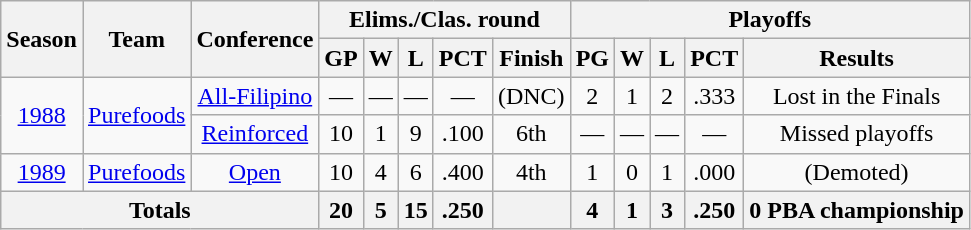<table class="wikitable" style="text-align:center">
<tr>
<th rowspan="2">Season</th>
<th rowspan="2">Team</th>
<th rowspan="2">Conference</th>
<th colspan="5">Elims./Clas. round</th>
<th colspan="5">Playoffs</th>
</tr>
<tr>
<th>GP</th>
<th>W</th>
<th>L</th>
<th>PCT</th>
<th>Finish</th>
<th>PG</th>
<th>W</th>
<th>L</th>
<th>PCT</th>
<th>Results</th>
</tr>
<tr>
<td rowspan="2"><a href='#'>1988</a></td>
<td rowspan="2"><a href='#'>Purefoods</a></td>
<td><a href='#'>All-Filipino</a></td>
<td>—</td>
<td>—</td>
<td>—</td>
<td>—</td>
<td>(DNC)</td>
<td>2</td>
<td>1</td>
<td>2</td>
<td>.333</td>
<td>Lost in the Finals</td>
</tr>
<tr>
<td><a href='#'>Reinforced</a></td>
<td>10</td>
<td>1</td>
<td>9</td>
<td>.100</td>
<td>6th</td>
<td>—</td>
<td>—</td>
<td>—</td>
<td>—</td>
<td>Missed playoffs</td>
</tr>
<tr>
<td><a href='#'>1989</a></td>
<td><a href='#'>Purefoods</a></td>
<td><a href='#'>Open</a></td>
<td>10</td>
<td>4</td>
<td>6</td>
<td>.400</td>
<td>4th</td>
<td>1</td>
<td>0</td>
<td>1</td>
<td>.000</td>
<td>(Demoted)</td>
</tr>
<tr>
<th colspan="3">Totals</th>
<th>20</th>
<th>5</th>
<th>15</th>
<th>.250</th>
<th></th>
<th>4</th>
<th>1</th>
<th>3</th>
<th>.250</th>
<th>0 PBA championship</th>
</tr>
</table>
